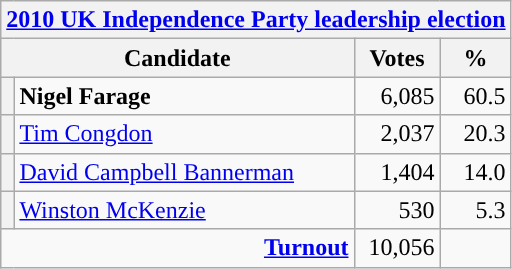<table class="wikitable">
<tr>
<th colspan="4"><a href='#'>2010 UK Independence Party leadership election</a></th>
</tr>
<tr>
<th colspan="2" style="width: 170px">Candidate</th>
<th style="width: 50px">Votes</th>
<th style="width: 40px">%</th>
</tr>
<tr>
<th style="background-color: "></th>
<td><strong>Nigel Farage</strong></td>
<td align="right">6,085</td>
<td align="right">60.5</td>
</tr>
<tr>
<th style="background-color: "></th>
<td><a href='#'>Tim Congdon</a></td>
<td align="right">2,037</td>
<td align="right">20.3</td>
</tr>
<tr>
<th style="background-color: "></th>
<td><a href='#'>David Campbell Bannerman</a></td>
<td align="right">1,404</td>
<td align="right">14.0</td>
</tr>
<tr>
<th style="background-color: "></th>
<td><a href='#'>Winston McKenzie</a></td>
<td align="right">530</td>
<td align="right">5.3</td>
</tr>
<tr>
<td colspan="2" align="right"><strong><a href='#'>Turnout</a></strong></td>
<td align="right">10,056</td>
<td align="right"></td>
</tr>
</table>
